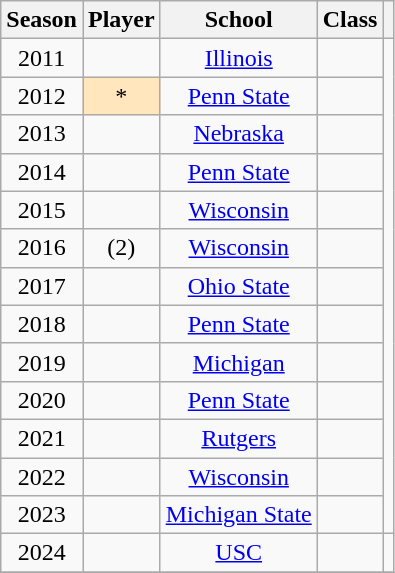<table class="wikitable sortable" style="text-align: center;">
<tr>
<th>Season</th>
<th>Player</th>
<th>School</th>
<th>Class</th>
<th class="unsortable"></th>
</tr>
<tr>
<td>2011</td>
<td></td>
<td><a href='#'>Illinois</a></td>
<td></td>
<td rowspan=13></td>
</tr>
<tr>
<td>2012</td>
<td style="background-color:#FFE6BD"> *</td>
<td><a href='#'>Penn State</a></td>
<td></td>
</tr>
<tr>
<td>2013</td>
<td></td>
<td><a href='#'>Nebraska</a></td>
<td></td>
</tr>
<tr>
<td>2014</td>
<td></td>
<td><a href='#'>Penn State</a></td>
<td></td>
</tr>
<tr>
<td>2015</td>
<td></td>
<td><a href='#'>Wisconsin</a></td>
<td></td>
</tr>
<tr>
<td>2016</td>
<td> (2)</td>
<td><a href='#'>Wisconsin</a></td>
<td></td>
</tr>
<tr>
<td>2017</td>
<td></td>
<td><a href='#'>Ohio State</a></td>
<td></td>
</tr>
<tr>
<td>2018</td>
<td></td>
<td><a href='#'>Penn State</a></td>
<td></td>
</tr>
<tr>
<td>2019</td>
<td></td>
<td><a href='#'>Michigan</a></td>
<td></td>
</tr>
<tr>
<td>2020</td>
<td></td>
<td><a href='#'>Penn State</a></td>
<td></td>
</tr>
<tr>
<td>2021</td>
<td></td>
<td><a href='#'>Rutgers</a></td>
<td></td>
</tr>
<tr>
<td>2022</td>
<td></td>
<td><a href='#'>Wisconsin</a></td>
<td></td>
</tr>
<tr>
<td>2023</td>
<td></td>
<td><a href='#'>Michigan State</a></td>
<td></td>
</tr>
<tr>
<td>2024</td>
<td></td>
<td><a href='#'>USC</a></td>
<td></td>
<td></td>
</tr>
<tr>
</tr>
</table>
